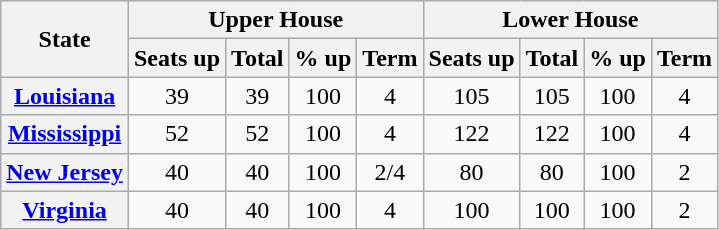<table class="wikitable sortable plainrowheaders" style="text-align: center;">
<tr>
<th rowspan=2>State</th>
<th colspan=4>Upper House</th>
<th colspan=4>Lower House</th>
</tr>
<tr>
<th>Seats up</th>
<th>Total</th>
<th>% up</th>
<th>Term</th>
<th>Seats up</th>
<th>Total</th>
<th>% up</th>
<th>Term</th>
</tr>
<tr>
<th scope="row"><a href='#'>Louisiana</a></th>
<td>39</td>
<td>39</td>
<td>100</td>
<td>4</td>
<td>105</td>
<td>105</td>
<td>100</td>
<td>4</td>
</tr>
<tr>
<th scope="row"><a href='#'>Mississippi</a></th>
<td>52</td>
<td>52</td>
<td>100</td>
<td>4</td>
<td>122</td>
<td>122</td>
<td>100</td>
<td>4</td>
</tr>
<tr>
<th scope="row"><a href='#'>New Jersey</a></th>
<td>40</td>
<td>40</td>
<td>100</td>
<td>2/4</td>
<td>80</td>
<td>80</td>
<td>100</td>
<td>2</td>
</tr>
<tr>
<th scope="row"><a href='#'>Virginia</a></th>
<td>40</td>
<td>40</td>
<td>100</td>
<td>4</td>
<td>100</td>
<td>100</td>
<td>100</td>
<td>2</td>
</tr>
</table>
